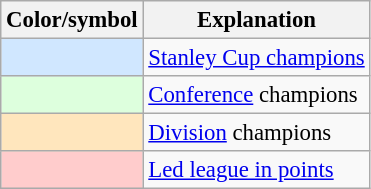<table class="wikitable" style="font-size:95%">
<tr>
<th scope="col">Color/symbol</th>
<th scope="col">Explanation</th>
</tr>
<tr>
<th scope="row" style="background:#D0E7FF"></th>
<td><a href='#'>Stanley Cup champions</a></td>
</tr>
<tr>
<th scope="row" style="background:#DDFFDD"></th>
<td><a href='#'>Conference</a> champions</td>
</tr>
<tr>
<th scope="row" style="background:#FFE6BD"></th>
<td><a href='#'>Division</a> champions</td>
</tr>
<tr>
<th scope="row" style="background:#FFCCCC"></th>
<td><a href='#'>Led league in points</a></td>
</tr>
</table>
